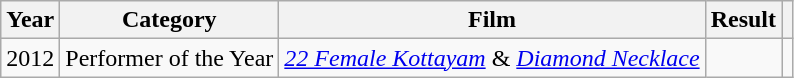<table class="wikitable sortable plainrowheaders">
<tr>
<th scope="col">Year</th>
<th scope="col">Category</th>
<th scope="col">Film</th>
<th scope="col">Result</th>
<th scope="col" class="unsortable"></th>
</tr>
<tr>
<td>2012</td>
<td>Performer of the Year</td>
<td><em><a href='#'>22 Female Kottayam</a></em> & <em><a href='#'>Diamond Necklace</a></em></td>
<td></td>
<td></td>
</tr>
</table>
